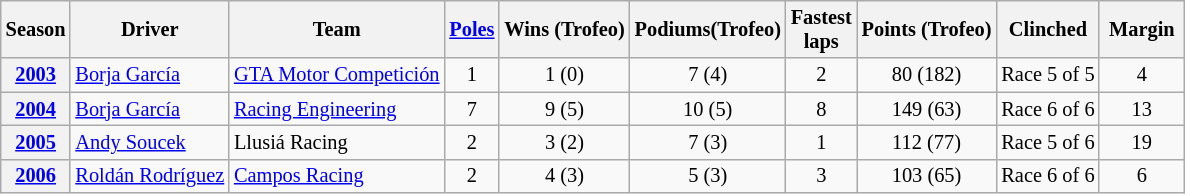<table class="wikitable sortable" style="font-size:85%; text-align:center;">
<tr>
<th scope=col>Season</th>
<th scope=col>Driver</th>
<th scope=col>Team</th>
<th scope=col><a href='#'>Poles</a></th>
<th scope=col>Wins (Trofeo)</th>
<th scope=col>Podiums(Trofeo)</th>
<th scope=col width="40">Fastest laps</th>
<th scope=col>Points (Trofeo)</th>
<th scope=col>Clinched</th>
<th scope=col width="50">Margin</th>
</tr>
<tr>
<th><a href='#'>2003</a></th>
<td align=left> <a href='#'>Borja García</a></td>
<td align=left> <a href='#'>GTA Motor Competición</a></td>
<td>1</td>
<td>1 (0)</td>
<td>7 (4)</td>
<td>2</td>
<td>80 (182)</td>
<td>Race 5 of 5</td>
<td>4</td>
</tr>
<tr>
<th><a href='#'>2004</a></th>
<td align=left> <a href='#'>Borja García</a></td>
<td align=left> <a href='#'>Racing Engineering</a></td>
<td>7</td>
<td>9 (5)</td>
<td>10 (5)</td>
<td>8</td>
<td>149 (63)</td>
<td>Race 6 of 6</td>
<td>13</td>
</tr>
<tr>
<th><a href='#'>2005</a></th>
<td align=left> <a href='#'>Andy Soucek</a></td>
<td align=left> Llusiá Racing</td>
<td>2</td>
<td>3 (2)</td>
<td>7 (3)</td>
<td>1</td>
<td>112 (77)</td>
<td>Race 5 of 6</td>
<td>19</td>
</tr>
<tr>
<th><a href='#'>2006</a></th>
<td align=left> <a href='#'>Roldán Rodríguez</a></td>
<td align=left> <a href='#'>Campos Racing</a></td>
<td>2</td>
<td>4 (3)</td>
<td>5 (3)</td>
<td>3</td>
<td>103 (65)</td>
<td>Race 6 of 6</td>
<td>6</td>
</tr>
</table>
